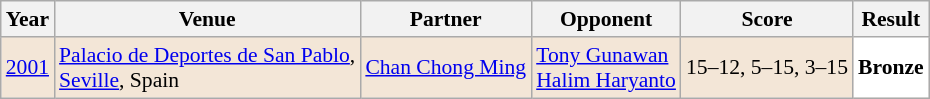<table class="sortable wikitable" style="font-size: 90%;">
<tr>
<th>Year</th>
<th>Venue</th>
<th>Partner</th>
<th>Opponent</th>
<th>Score</th>
<th>Result</th>
</tr>
<tr style="background:#F3E6D7">
<td align="center"><a href='#'>2001</a></td>
<td align="left"><a href='#'>Palacio de Deportes de San Pablo</a>,<br><a href='#'>Seville</a>, Spain</td>
<td align="left"> <a href='#'>Chan Chong Ming</a></td>
<td align="left"> <a href='#'>Tony Gunawan</a><br> <a href='#'>Halim Haryanto</a></td>
<td align="left">15–12, 5–15, 3–15</td>
<td style="text-align:left; background:white"> <strong>Bronze</strong></td>
</tr>
</table>
